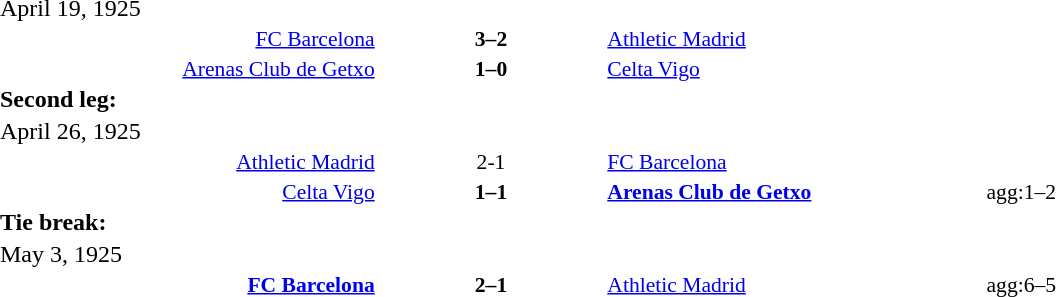<table width=100% cellspacing=1>
<tr>
<th width=20%></th>
<th width=12%></th>
<th width=20%></th>
<th></th>
</tr>
<tr>
<td>April 19, 1925</td>
</tr>
<tr style=font-size:90%>
<td align=right><a href='#'>FC Barcelona</a></td>
<td align=center><strong>3–2</strong></td>
<td align=left><a href='#'>Athletic Madrid</a></td>
</tr>
<tr style=font-size:90%>
<td align=right><a href='#'>Arenas Club de Getxo</a></td>
<td align=center><strong>1–0</strong></td>
<td align=left><a href='#'>Celta Vigo</a></td>
</tr>
<tr>
<td><strong>Second leg:</strong></td>
</tr>
<tr>
<td>April 26, 1925</td>
</tr>
<tr style=font-size:90%>
<td align=right><a href='#'>Athletic Madrid</a></td>
<td align=center>2-1</td>
<td align=left><a href='#'>FC Barcelona</a></td>
</tr>
<tr style=font-size:90%>
<td align=right><a href='#'>Celta Vigo</a></td>
<td align=center><strong>1–1</strong></td>
<td align=left><strong><a href='#'>Arenas Club de Getxo</a></strong></td>
<td>agg:1–2</td>
</tr>
<tr>
<td><strong>Tie break:</strong></td>
</tr>
<tr>
<td>May 3, 1925</td>
</tr>
<tr style=font-size:90%>
<td align=right><strong><a href='#'>FC Barcelona</a></strong></td>
<td align=center><strong>2–1</strong></td>
<td align=left><a href='#'>Athletic Madrid</a></td>
<td>agg:6–5</td>
</tr>
</table>
